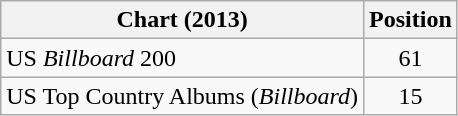<table class="wikitable">
<tr>
<th>Chart (2013)</th>
<th>Position</th>
</tr>
<tr>
<td>US <em>Billboard</em> 200</td>
<td style="text-align:center;">61</td>
</tr>
<tr>
<td>US Top Country Albums (<em>Billboard</em>)</td>
<td style="text-align:center;">15</td>
</tr>
</table>
